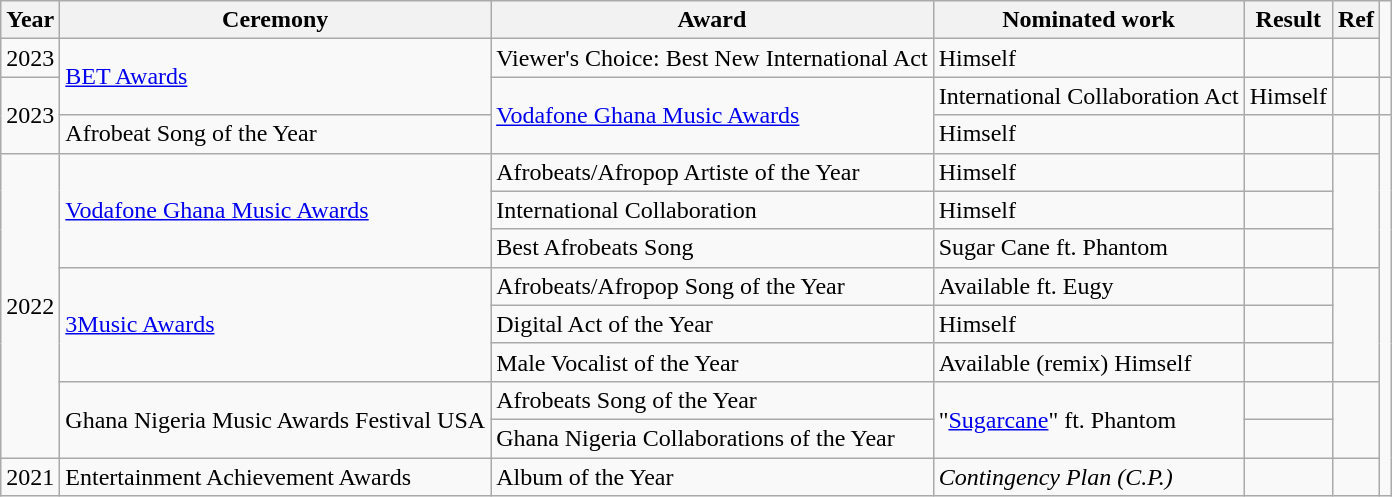<table class="wikitable">
<tr>
<th>Year</th>
<th>Ceremony</th>
<th>Award</th>
<th>Nominated work</th>
<th>Result</th>
<th>Ref</th>
</tr>
<tr>
<td rowspan="1">2023</td>
<td rowspan="2"><a href='#'>BET Awards </a></td>
<td>Viewer's Choice: Best New International Act</td>
<td>Himself</td>
<td></td>
<td></td>
</tr>
<tr>
<td rowspan="2">2023</td>
<td rowspan="2"><a href='#'>Vodafone Ghana Music Awards</a></td>
<td>International Collaboration Act</td>
<td>Himself</td>
<td></td>
<td></td>
</tr>
<tr>
<td>Afrobeat Song of the Year</td>
<td>Himself</td>
<td></td>
<td></td>
</tr>
<tr>
<td rowspan="8">2022</td>
<td rowspan="3"><a href='#'>Vodafone Ghana Music Awards</a></td>
<td>Afrobeats/Afropop Artiste of the Year</td>
<td>Himself</td>
<td></td>
<td rowspan="3"></td>
</tr>
<tr>
<td>International Collaboration</td>
<td>Himself</td>
<td></td>
</tr>
<tr>
<td>Best Afrobeats Song</td>
<td>Sugar Cane ft. Phantom</td>
<td></td>
</tr>
<tr>
<td rowspan="3"><a href='#'>3Music Awards</a></td>
<td>Afrobeats/Afropop Song of the Year</td>
<td>Available ft. Eugy</td>
<td></td>
<td rowspan="3"></td>
</tr>
<tr>
<td>Digital Act of the Year</td>
<td>Himself</td>
<td></td>
</tr>
<tr>
<td>Male Vocalist of the Year</td>
<td>Available (remix) Himself</td>
<td></td>
</tr>
<tr>
<td rowspan="2">Ghana Nigeria Music Awards Festival USA</td>
<td>Afrobeats Song of the Year</td>
<td rowspan="2">"<a href='#'>Sugarcane</a>" ft. Phantom</td>
<td></td>
<td rowspan="2"></td>
</tr>
<tr>
<td>Ghana Nigeria Collaborations of the Year</td>
<td></td>
</tr>
<tr>
<td>2021</td>
<td>Entertainment Achievement Awards</td>
<td>Album of the Year</td>
<td><em>Contingency Plan (C.P.)</em></td>
<td></td>
<td></td>
</tr>
</table>
